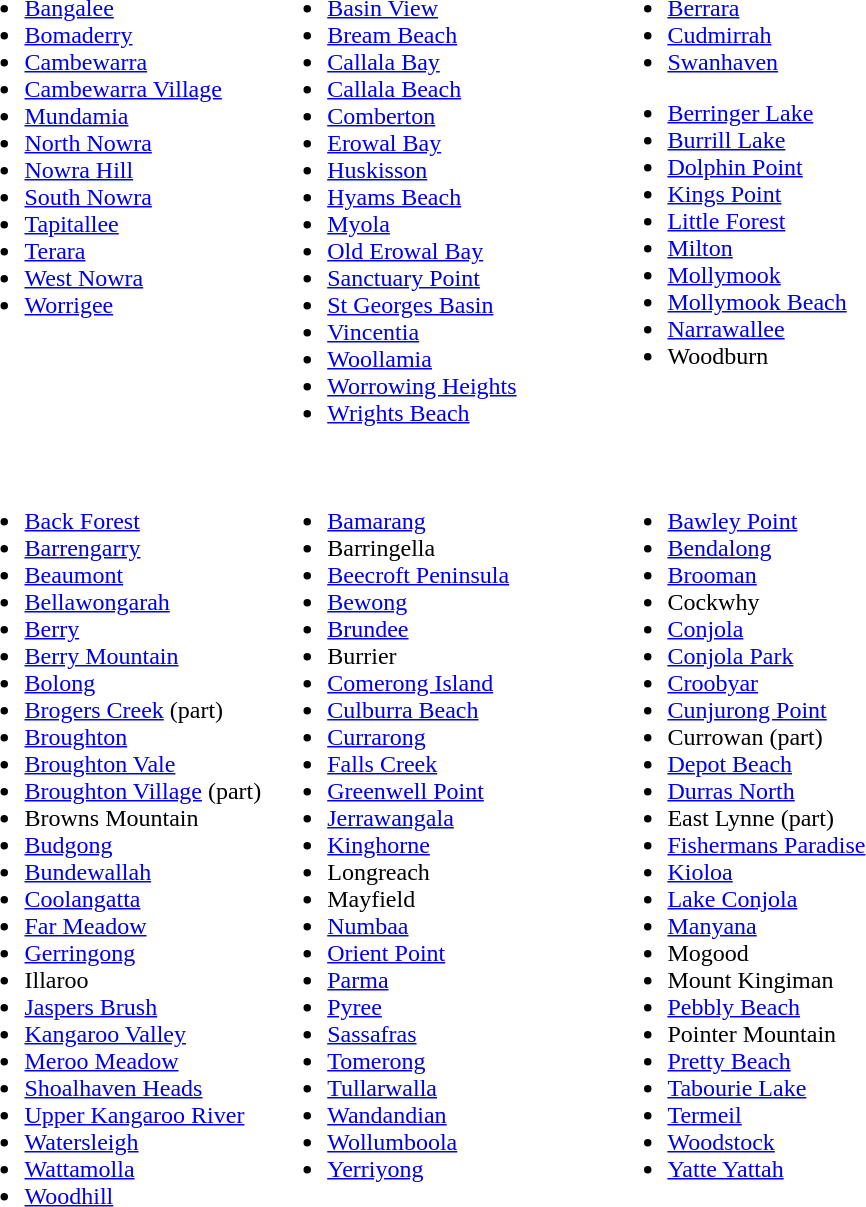<table>
<tr>
<td valign = top width=32%><br><ul><li><a href='#'>Bangalee</a></li><li><a href='#'>Bomaderry</a></li><li><a href='#'>Cambewarra</a></li><li><a href='#'>Cambewarra Village</a></li><li><a href='#'>Mundamia</a></li><li><a href='#'>North Nowra</a></li><li><a href='#'>Nowra Hill</a></li><li><a href='#'>South Nowra</a></li><li><a href='#'>Tapitallee</a></li><li><a href='#'>Terara</a></li><li><a href='#'>West Nowra</a></li><li><a href='#'>Worrigee</a></li></ul></td>
<td valign = top width=36%><br><ul><li><a href='#'>Basin View</a></li><li><a href='#'>Bream Beach</a></li><li><a href='#'>Callala Bay</a></li><li><a href='#'>Callala Beach</a></li><li><a href='#'>Comberton</a></li><li><a href='#'>Erowal Bay</a></li><li><a href='#'>Huskisson</a></li><li><a href='#'>Hyams Beach</a></li><li><a href='#'>Myola</a></li><li><a href='#'>Old Erowal Bay</a></li><li><a href='#'>Sanctuary Point</a></li><li><a href='#'>St Georges Basin</a></li><li><a href='#'>Vincentia</a></li><li><a href='#'>Woollamia</a></li><li><a href='#'>Worrowing Heights</a></li><li><a href='#'>Wrights Beach</a></li></ul></td>
<td valign = top><br><ul><li><a href='#'>Berrara</a></li><li><a href='#'>Cudmirrah</a></li><li><a href='#'>Swanhaven</a></li></ul><ul><li><a href='#'>Berringer Lake</a></li><li><a href='#'>Burrill Lake</a></li><li><a href='#'>Dolphin Point</a></li><li><a href='#'>Kings Point</a></li><li><a href='#'>Little Forest</a></li><li><a href='#'>Milton</a></li><li><a href='#'>Mollymook</a></li><li><a href='#'>Mollymook Beach</a></li><li><a href='#'>Narrawallee</a></li><li>Woodburn</li></ul></td>
</tr>
<tr>
<td valign = top><br><ul><li><a href='#'>Back Forest</a></li><li><a href='#'>Barrengarry</a></li><li><a href='#'>Beaumont</a></li><li><a href='#'>Bellawongarah</a></li><li><a href='#'>Berry</a></li><li><a href='#'>Berry Mountain</a></li><li><a href='#'>Bolong</a></li><li><a href='#'>Brogers Creek</a> (part)</li><li><a href='#'>Broughton</a></li><li><a href='#'>Broughton Vale</a></li><li><a href='#'>Broughton Village</a> (part)</li><li>Browns Mountain</li><li><a href='#'>Budgong</a></li><li><a href='#'>Bundewallah</a></li><li><a href='#'>Coolangatta</a></li><li><a href='#'>Far Meadow</a></li><li><a href='#'>Gerringong</a></li><li>Illaroo</li><li><a href='#'>Jaspers Brush</a></li><li><a href='#'>Kangaroo Valley</a></li><li><a href='#'>Meroo Meadow</a></li><li><a href='#'>Shoalhaven Heads</a></li><li><a href='#'>Upper Kangaroo River</a></li><li><a href='#'>Watersleigh</a></li><li><a href='#'>Wattamolla</a></li><li><a href='#'>Woodhill</a></li></ul></td>
<td valign = top><br><ul><li><a href='#'>Bamarang</a></li><li>Barringella</li><li><a href='#'>Beecroft Peninsula</a></li><li><a href='#'>Bewong</a></li><li><a href='#'>Brundee</a></li><li>Burrier</li><li><a href='#'>Comerong Island</a></li><li><a href='#'>Culburra Beach</a></li><li><a href='#'>Currarong</a></li><li><a href='#'>Falls Creek</a></li><li><a href='#'>Greenwell Point</a></li><li><a href='#'>Jerrawangala</a></li><li><a href='#'>Kinghorne</a></li><li>Longreach</li><li>Mayfield</li><li><a href='#'>Numbaa</a></li><li><a href='#'>Orient Point</a></li><li><a href='#'>Parma</a></li><li><a href='#'>Pyree</a></li><li><a href='#'>Sassafras</a></li><li><a href='#'>Tomerong</a></li><li><a href='#'>Tullarwalla</a></li><li><a href='#'>Wandandian</a></li><li><a href='#'>Wollumboola</a></li><li><a href='#'>Yerriyong</a></li></ul></td>
<td valign = top><br><ul><li><a href='#'>Bawley Point</a></li><li><a href='#'>Bendalong</a></li><li><a href='#'>Brooman</a></li><li>Cockwhy</li><li><a href='#'>Conjola</a></li><li><a href='#'>Conjola Park</a></li><li><a href='#'>Croobyar</a></li><li><a href='#'>Cunjurong Point</a></li><li>Currowan (part)</li><li><a href='#'>Depot Beach</a></li><li><a href='#'>Durras North</a></li><li>East Lynne (part)</li><li><a href='#'>Fishermans Paradise</a></li><li><a href='#'>Kioloa</a></li><li><a href='#'>Lake Conjola</a></li><li><a href='#'>Manyana</a></li><li>Mogood</li><li>Mount Kingiman</li><li><a href='#'>Pebbly Beach</a></li><li>Pointer Mountain</li><li><a href='#'>Pretty Beach</a></li><li><a href='#'>Tabourie Lake</a></li><li><a href='#'>Termeil</a></li><li><a href='#'>Woodstock</a></li><li><a href='#'>Yatte Yattah</a></li></ul></td>
</tr>
</table>
